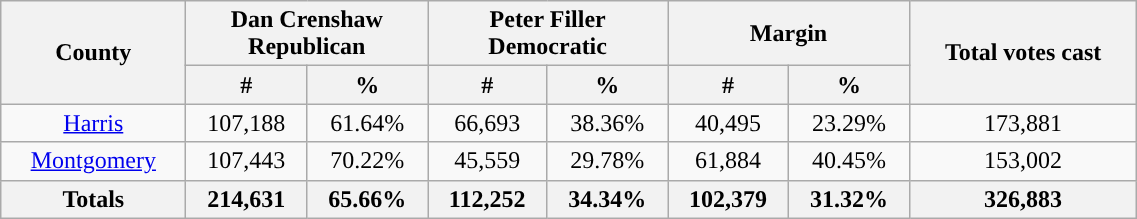<table width="60%"  class="wikitable sortable" style="text-align:center">
<tr>
<th rowspan="2">County</th>
<th style="text-align:center;" colspan="2">Dan Crenshaw<br>Republican</th>
<th style="text-align:center;" colspan="2">Peter Filler<br>Democratic</th>
<th style="text-align:center;" colspan="2">Margin</th>
<th rowspan="2" style="text-align:center;">Total votes cast</th>
</tr>
<tr>
<th style="text-align:center;" data-sort-type="number">#</th>
<th style="text-align:center;" data-sort-type="number">%</th>
<th style="text-align:center;" data-sort-type="number">#</th>
<th style="text-align:center;" data-sort-type="number">%</th>
<th style="text-align:center;" data-sort-type="number">#</th>
<th style="text-align:center;" data-sort-type="number">%</th>
</tr>
<tr style="text-align:center;">
<td style="background-color:"><a href='#'>Harris</a></td>
<td style="background-color:">107,188</td>
<td style="background-color:">61.64%</td>
<td style="color:black;background-color:">66,693</td>
<td style="color:black;background-color:">38.36%</td>
<td style="background-color:">40,495</td>
<td style="background-color:">23.29%</td>
<td style="background-color:">173,881</td>
</tr>
<tr style="text-align:center;">
<td style="background-color:"><a href='#'>Montgomery</a></td>
<td style="background-color:">107,443</td>
<td style="background-color:">70.22%</td>
<td style="color:black;background-color:">45,559</td>
<td style="color:black;background-color:">29.78%</td>
<td style="background-color:">61,884</td>
<td style="background-color:">40.45%</td>
<td style="background-color:">153,002</td>
</tr>
<tr style="text-align:center;">
<th>Totals</th>
<th>214,631</th>
<th>65.66%</th>
<th>112,252</th>
<th>34.34%</th>
<th>102,379</th>
<th>31.32%</th>
<th>326,883</th>
</tr>
</table>
